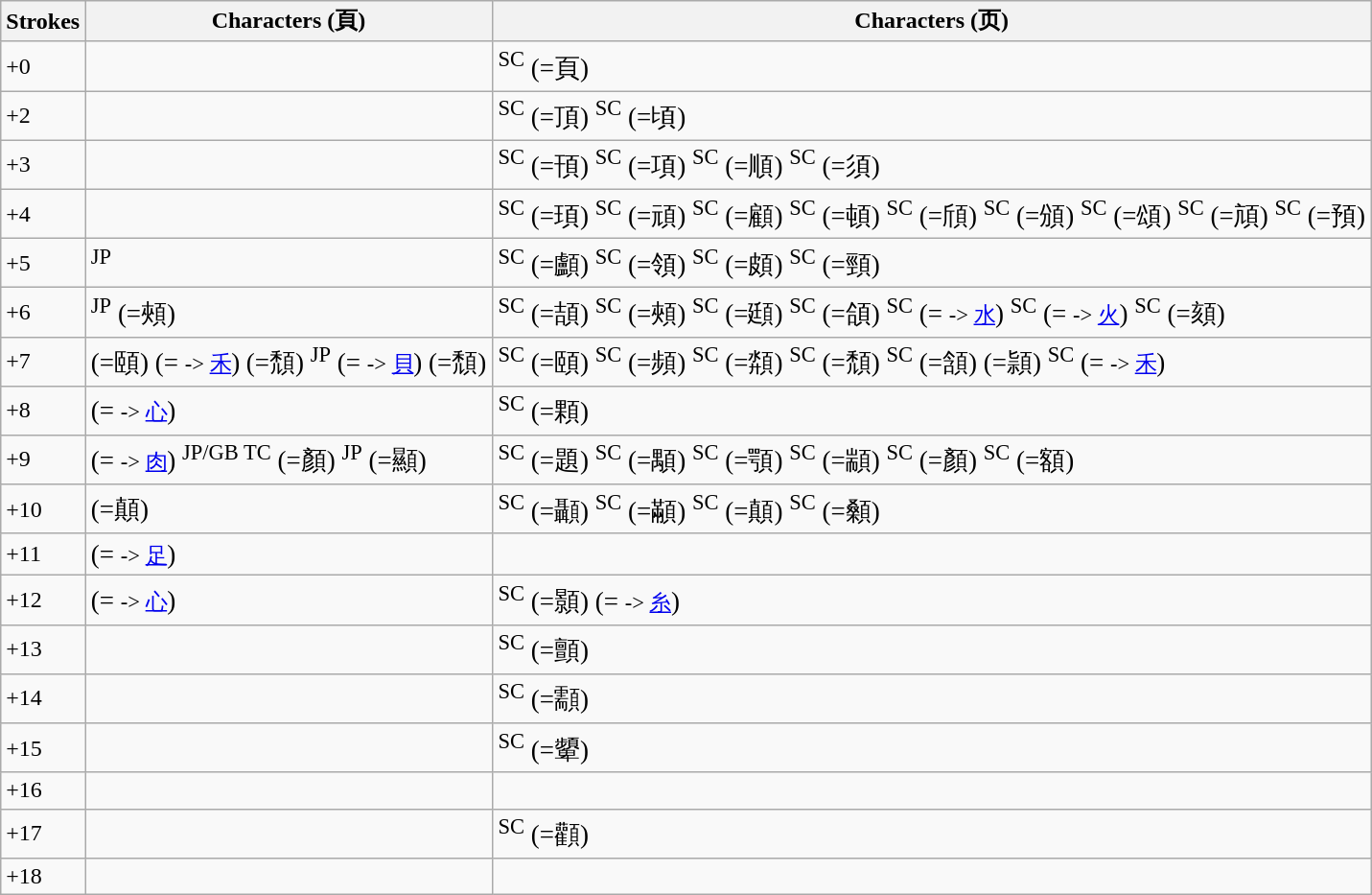<table class="wikitable">
<tr>
<th>Strokes</th>
<th>Characters (頁)</th>
<th>Characters (页)</th>
</tr>
<tr>
<td>+0</td>
<td style="font-size: large;" lang="zh-Hant"></td>
<td style="font-size: large;" lang="zh-Hans"><sup>SC</sup> (=頁)</td>
</tr>
<tr>
<td>+2</td>
<td style="font-size: large;" lang="zh-Hant">  </td>
<td style="font-size: large;" lang="zh-Hans"><sup>SC</sup> (=頂) <sup>SC</sup> (=頃)</td>
</tr>
<tr>
<td>+3</td>
<td style="font-size: large;" lang="zh-Hant">    </td>
<td style="font-size: large;" lang="zh-Hans"><sup>SC</sup> (=頇) <sup>SC</sup> (=項) <sup>SC</sup> (=順) <sup>SC</sup> (=須)</td>
</tr>
<tr>
<td>+4</td>
<td style="font-size: large;" lang="zh-Hant">          </td>
<td style="font-size: large;" lang="zh-Hans"><sup>SC</sup> (=頊) <sup>SC</sup> (=頑) <sup>SC</sup> (=顧) <sup>SC</sup> (=頓) <sup>SC</sup> (=頎) <sup>SC</sup> (=頒) <sup>SC</sup> (=頌) <sup>SC</sup> (=頏) <sup>SC</sup> (=預)</td>
</tr>
<tr>
<td>+5</td>
<td style="font-size: large;" lang="zh-Hant">     <sup>JP</sup></td>
<td style="font-size: large;" lang="zh-Hans"><sup>SC</sup> (=顱) <sup>SC</sup> (=領) <sup>SC</sup> (=頗) <sup>SC</sup> (=頸)</td>
</tr>
<tr>
<td>+6</td>
<td style="font-size: large;" lang="zh-Hant">               <sup>JP</sup> (=頰)</td>
<td style="font-size: large;" lang="zh-Hans"><sup>SC</sup> (=頡) <sup>SC</sup> (=頰) <sup>SC</sup> (=頲) <sup>SC</sup> (=頜) <sup>SC</sup> (= <small>-> <a href='#'>水</a></small>) <sup>SC</sup> (= <small>-> <a href='#'>火</a></small>) <sup>SC</sup> (=頦)</td>
</tr>
<tr>
<td>+7</td>
<td style="font-size: large;" lang="zh-Hant">  (=頤)         (= <small>-> <a href='#'>禾</a></small>)       (=頹)  <sup>JP</sup> (= <small>-> <a href='#'>貝</a></small>)  (=頹)</td>
<td style="font-size: large;" lang="zh-Hans"><sup>SC</sup> (=頤) <sup>SC</sup> (=頻) <sup>SC</sup> (=頮) <sup>SC</sup> (=頹) <sup>SC</sup> (=頷)  (=頴) <sup>SC</sup> (= <small>-> <a href='#'>禾</a></small>)</td>
</tr>
<tr>
<td>+8</td>
<td style="font-size: large;" lang="zh-Hant">         (= <small>-> <a href='#'>心</a></small>)   </td>
<td style="font-size: large;" lang="zh-Hans"><sup>SC</sup> (=顆)</td>
</tr>
<tr>
<td>+9</td>
<td style="font-size: large;" lang="zh-Hant">  (= <small>-> <a href='#'>肉</a></small>)         <sup>JP/GB TC</sup> (=顏) <sup>JP</sup> (=顯)</td>
<td style="font-size: large;" lang="zh-Hans"><sup>SC</sup> (=題) <sup>SC</sup> (=顒) <sup>SC</sup> (=顎) <sup>SC</sup> (=顓) <sup>SC</sup> (=顏) <sup>SC</sup> (=額)</td>
</tr>
<tr>
<td>+10</td>
<td style="font-size: large;" lang="zh-Hant">     (=顛)    </td>
<td style="font-size: large;" lang="zh-Hans"><sup>SC</sup> (=顳) <sup>SC</sup> (=顢) <sup>SC</sup> (=顛) <sup>SC</sup> (=顙)</td>
</tr>
<tr>
<td>+11</td>
<td style="font-size: large;" lang="zh-Hant">     (= <small>-> <a href='#'>足</a></small>)</td>
<td style="font-size: large;" lang="zh-Hans"></td>
</tr>
<tr>
<td>+12</td>
<td style="font-size: large;" lang="zh-Hant">   (= <small>-> <a href='#'>心</a></small>)  </td>
<td style="font-size: large;" lang="zh-Hans"><sup>SC</sup> (=顥)  (= <small>-> <a href='#'>糸</a></small>)</td>
</tr>
<tr>
<td>+13</td>
<td style="font-size: large;" lang="zh-Hant">  </td>
<td style="font-size: large;" lang="zh-Hans"><sup>SC</sup> (=顫)</td>
</tr>
<tr>
<td>+14</td>
<td style="font-size: large;" lang="zh-Hant">   </td>
<td style="font-size: large;" lang="zh-Hans"><sup>SC</sup> (=顬)</td>
</tr>
<tr>
<td>+15</td>
<td style="font-size: large;" lang="zh-Hant"></td>
<td style="font-size: large;" lang="zh-Hans"><sup>SC</sup> (=顰)</td>
</tr>
<tr>
<td>+16</td>
<td style="font-size: large;" lang="zh-Hant"> </td>
<td style="font-size: large;" lang="zh-Hans"></td>
</tr>
<tr>
<td>+17</td>
<td style="font-size: large;" lang="zh-Hant"></td>
<td style="font-size: large;" lang="zh-Hans"><sup>SC</sup> (=顴)</td>
</tr>
<tr>
<td>+18</td>
<td style="font-size: large;" lang="zh-Hant"> </td>
<td style="font-size: large;" lang="zh-Hans"></td>
</tr>
</table>
